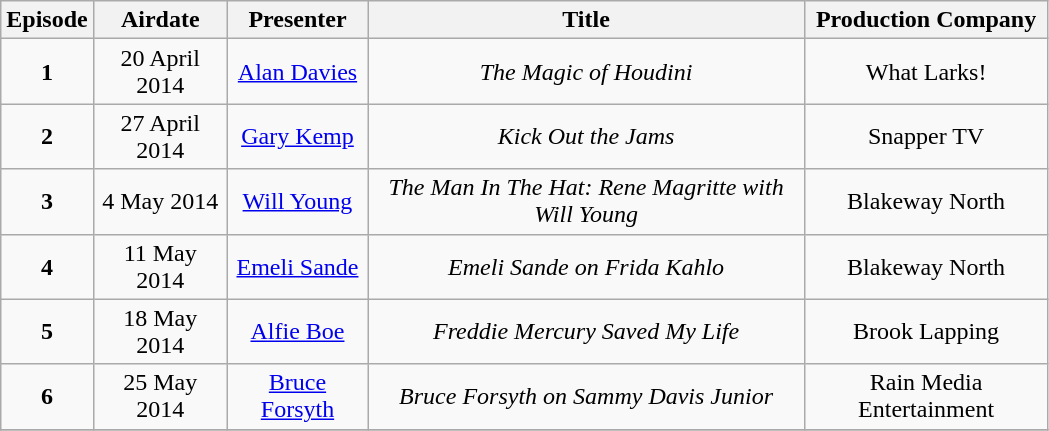<table class="wikitable" width="699" style="text-align:center;">
<tr>
<th>Episode</th>
<th>Airdate</th>
<th>Presenter</th>
<th>Title</th>
<th>Production Company</th>
</tr>
<tr>
<td><strong>1</strong></td>
<td>20 April 2014</td>
<td><a href='#'>Alan Davies</a></td>
<td><em>The Magic of Houdini</em></td>
<td>What Larks!</td>
</tr>
<tr>
<td><strong>2</strong></td>
<td>27 April 2014</td>
<td><a href='#'>Gary Kemp</a></td>
<td><em>Kick Out the Jams</em></td>
<td>Snapper TV</td>
</tr>
<tr>
<td><strong>3</strong></td>
<td>4 May 2014</td>
<td><a href='#'>Will Young</a></td>
<td><em>The Man In The Hat: Rene Magritte with Will Young</em></td>
<td>Blakeway North</td>
</tr>
<tr>
<td><strong>4</strong></td>
<td>11 May 2014</td>
<td><a href='#'>Emeli Sande</a></td>
<td><em>Emeli Sande on Frida Kahlo</em></td>
<td>Blakeway North</td>
</tr>
<tr>
<td><strong>5</strong></td>
<td>18 May 2014</td>
<td><a href='#'>Alfie Boe</a></td>
<td><em>Freddie Mercury Saved My Life</em></td>
<td>Brook Lapping</td>
</tr>
<tr>
<td><strong>6</strong></td>
<td>25 May 2014</td>
<td><a href='#'>Bruce Forsyth</a></td>
<td><em>Bruce Forsyth on Sammy Davis Junior</em></td>
<td>Rain Media Entertainment</td>
</tr>
<tr>
</tr>
</table>
